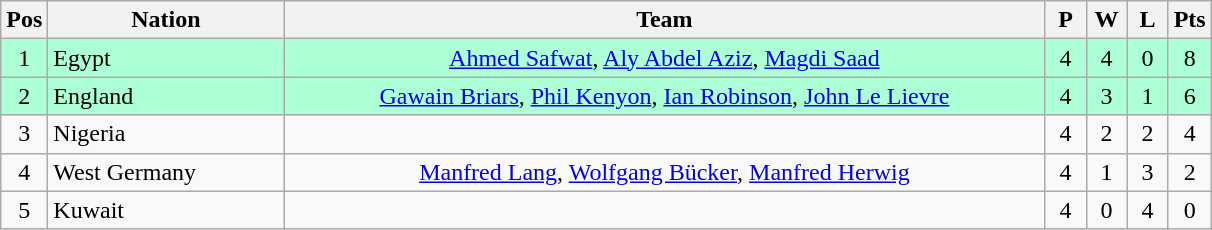<table class="wikitable" style="font-size: 100%">
<tr>
<th width=20>Pos</th>
<th width=150>Nation</th>
<th width=500>Team</th>
<th width=20>P</th>
<th width=20>W</th>
<th width=20>L</th>
<th width=20>Pts</th>
</tr>
<tr align=center style="background: #ADFFD6;">
<td>1</td>
<td align="left"> Egypt</td>
<td><a href='#'>Ahmed Safwat</a>, <a href='#'>Aly Abdel Aziz</a>, <a href='#'>Magdi Saad</a></td>
<td>4</td>
<td>4</td>
<td>0</td>
<td>8</td>
</tr>
<tr align=center style="background: #ADFFD6;">
<td>2</td>
<td align="left"> England</td>
<td><a href='#'>Gawain Briars</a>, <a href='#'>Phil Kenyon</a>, <a href='#'>Ian Robinson</a>, <a href='#'>John Le Lievre</a></td>
<td>4</td>
<td>3</td>
<td>1</td>
<td>6</td>
</tr>
<tr align=center>
<td>3</td>
<td align="left"> Nigeria</td>
<td></td>
<td>4</td>
<td>2</td>
<td>2</td>
<td>4</td>
</tr>
<tr align=center>
<td>4</td>
<td align="left"> West Germany</td>
<td><a href='#'>Manfred Lang</a>, <a href='#'>Wolfgang Bücker</a>, <a href='#'>Manfred Herwig</a></td>
<td>4</td>
<td>1</td>
<td>3</td>
<td>2</td>
</tr>
<tr align=center>
<td>5</td>
<td align="left"> Kuwait</td>
<td></td>
<td>4</td>
<td>0</td>
<td>4</td>
<td>0</td>
</tr>
</table>
